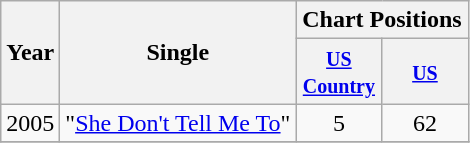<table class="wikitable" border="1">
<tr>
<th rowspan="2">Year</th>
<th rowspan="2">Single</th>
<th colspan="2">Chart Positions</th>
</tr>
<tr>
<th width="50"><small><a href='#'>US Country</a></small></th>
<th width="50"><small><a href='#'>US</a></small></th>
</tr>
<tr>
<td>2005</td>
<td>"<a href='#'>She Don't Tell Me To</a>"</td>
<td align="center">5</td>
<td align="center">62</td>
</tr>
<tr>
</tr>
</table>
